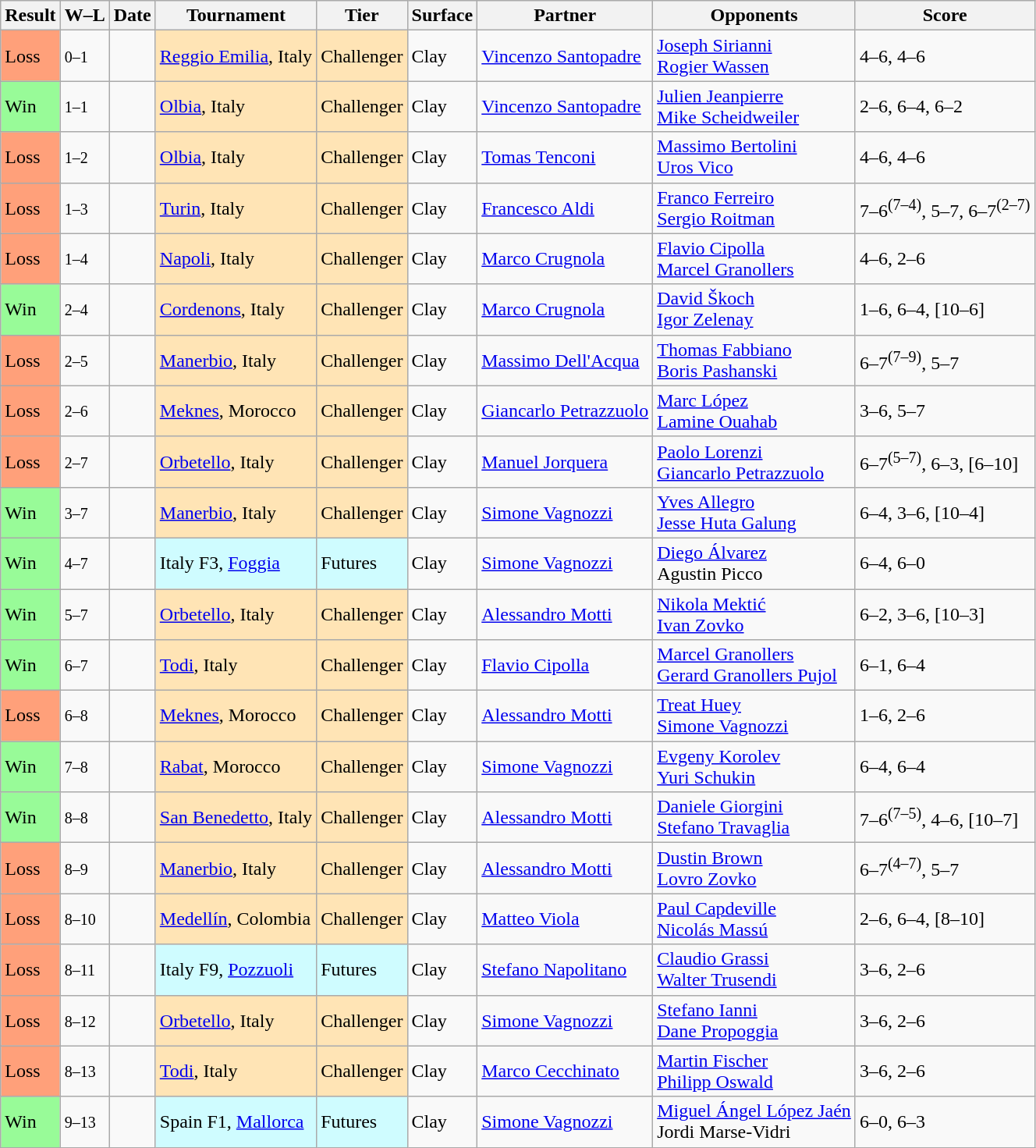<table class="sortable wikitable">
<tr>
<th>Result</th>
<th class="unsortable">W–L</th>
<th>Date</th>
<th>Tournament</th>
<th>Tier</th>
<th>Surface</th>
<th>Partner</th>
<th>Opponents</th>
<th class="unsortable">Score</th>
</tr>
<tr>
<td style="background:#ffa07a;">Loss</td>
<td><small>0–1</small></td>
<td></td>
<td style="background:moccasin;"><a href='#'>Reggio Emilia</a>, Italy</td>
<td style="background:moccasin;">Challenger</td>
<td>Clay</td>
<td> <a href='#'>Vincenzo Santopadre</a></td>
<td> <a href='#'>Joseph Sirianni</a> <br>  <a href='#'>Rogier Wassen</a></td>
<td>4–6, 4–6</td>
</tr>
<tr>
<td style="background:#98fb98;">Win</td>
<td><small>1–1</small></td>
<td></td>
<td style="background:moccasin;"><a href='#'>Olbia</a>, Italy</td>
<td style="background:moccasin;">Challenger</td>
<td>Clay</td>
<td> <a href='#'>Vincenzo Santopadre</a></td>
<td> <a href='#'>Julien Jeanpierre</a> <br>  <a href='#'>Mike Scheidweiler</a></td>
<td>2–6, 6–4, 6–2</td>
</tr>
<tr>
<td style="background:#ffa07a;">Loss</td>
<td><small>1–2</small></td>
<td></td>
<td style="background:moccasin;"><a href='#'>Olbia</a>, Italy</td>
<td style="background:moccasin;">Challenger</td>
<td>Clay</td>
<td> <a href='#'>Tomas Tenconi</a></td>
<td> <a href='#'>Massimo Bertolini</a> <br>  <a href='#'>Uros Vico</a></td>
<td>4–6, 4–6</td>
</tr>
<tr>
<td style="background:#ffa07a;">Loss</td>
<td><small>1–3</small></td>
<td></td>
<td style="background:moccasin;"><a href='#'>Turin</a>, Italy</td>
<td style="background:moccasin;">Challenger</td>
<td>Clay</td>
<td> <a href='#'>Francesco Aldi</a></td>
<td> <a href='#'>Franco Ferreiro</a> <br>  <a href='#'>Sergio Roitman</a></td>
<td>7–6<sup>(7–4)</sup>, 5–7, 6–7<sup>(2–7)</sup></td>
</tr>
<tr>
<td style="background:#ffa07a;">Loss</td>
<td><small>1–4</small></td>
<td></td>
<td style="background:moccasin;"><a href='#'>Napoli</a>, Italy</td>
<td style="background:moccasin;">Challenger</td>
<td>Clay</td>
<td> <a href='#'>Marco Crugnola</a></td>
<td> <a href='#'>Flavio Cipolla</a> <br>  <a href='#'>Marcel Granollers</a></td>
<td>4–6, 2–6</td>
</tr>
<tr>
<td style="background:#98fb98;">Win</td>
<td><small>2–4</small></td>
<td></td>
<td style="background:moccasin;"><a href='#'>Cordenons</a>, Italy</td>
<td style="background:moccasin;">Challenger</td>
<td>Clay</td>
<td> <a href='#'>Marco Crugnola</a></td>
<td> <a href='#'>David Škoch</a> <br>  <a href='#'>Igor Zelenay</a></td>
<td>1–6, 6–4, [10–6]</td>
</tr>
<tr>
<td style="background:#ffa07a;">Loss</td>
<td><small>2–5</small></td>
<td></td>
<td style="background:moccasin;"><a href='#'>Manerbio</a>, Italy</td>
<td style="background:moccasin;">Challenger</td>
<td>Clay</td>
<td> <a href='#'>Massimo Dell'Acqua</a></td>
<td> <a href='#'>Thomas Fabbiano</a> <br>  <a href='#'>Boris Pashanski</a></td>
<td>6–7<sup>(7–9)</sup>, 5–7</td>
</tr>
<tr>
<td style="background:#ffa07a;">Loss</td>
<td><small>2–6</small></td>
<td></td>
<td style="background:moccasin;"><a href='#'>Meknes</a>, Morocco</td>
<td style="background:moccasin;">Challenger</td>
<td>Clay</td>
<td> <a href='#'>Giancarlo Petrazzuolo</a></td>
<td> <a href='#'>Marc López</a> <br>  <a href='#'>Lamine Ouahab</a></td>
<td>3–6, 5–7</td>
</tr>
<tr>
<td style="background:#ffa07a;">Loss</td>
<td><small>2–7</small></td>
<td></td>
<td style="background:moccasin;"><a href='#'>Orbetello</a>, Italy</td>
<td style="background:moccasin;">Challenger</td>
<td>Clay</td>
<td> <a href='#'>Manuel Jorquera</a></td>
<td> <a href='#'>Paolo Lorenzi</a> <br>  <a href='#'>Giancarlo Petrazzuolo</a></td>
<td>6–7<sup>(5–7)</sup>, 6–3, [6–10]</td>
</tr>
<tr>
<td style="background:#98fb98;">Win</td>
<td><small>3–7</small></td>
<td></td>
<td style="background:moccasin;"><a href='#'>Manerbio</a>, Italy</td>
<td style="background:moccasin;">Challenger</td>
<td>Clay</td>
<td> <a href='#'>Simone Vagnozzi</a></td>
<td> <a href='#'>Yves Allegro</a> <br>  <a href='#'>Jesse Huta Galung</a></td>
<td>6–4, 3–6, [10–4]</td>
</tr>
<tr>
<td style="background:#98fb98;">Win</td>
<td><small>4–7</small></td>
<td></td>
<td style="background:#cffcff;">Italy F3, <a href='#'>Foggia</a></td>
<td style="background:#cffcff;">Futures</td>
<td>Clay</td>
<td> <a href='#'>Simone Vagnozzi</a></td>
<td> <a href='#'>Diego Álvarez</a> <br>  Agustin Picco</td>
<td>6–4, 6–0</td>
</tr>
<tr>
<td style="background:#98fb98;">Win</td>
<td><small>5–7</small></td>
<td></td>
<td style="background:moccasin;"><a href='#'>Orbetello</a>, Italy</td>
<td style="background:moccasin;">Challenger</td>
<td>Clay</td>
<td> <a href='#'>Alessandro Motti</a></td>
<td> <a href='#'>Nikola Mektić</a> <br>  <a href='#'>Ivan Zovko</a></td>
<td>6–2, 3–6, [10–3]</td>
</tr>
<tr>
<td style="background:#98fb98;">Win</td>
<td><small>6–7</small></td>
<td></td>
<td style="background:moccasin;"><a href='#'>Todi</a>, Italy</td>
<td style="background:moccasin;">Challenger</td>
<td>Clay</td>
<td> <a href='#'>Flavio Cipolla</a></td>
<td> <a href='#'>Marcel Granollers</a> <br>  <a href='#'>Gerard Granollers Pujol</a></td>
<td>6–1, 6–4</td>
</tr>
<tr>
<td style="background:#ffa07a;">Loss</td>
<td><small>6–8</small></td>
<td></td>
<td style="background:moccasin;"><a href='#'>Meknes</a>, Morocco</td>
<td style="background:moccasin;">Challenger</td>
<td>Clay</td>
<td> <a href='#'>Alessandro Motti</a></td>
<td> <a href='#'>Treat Huey</a> <br>  <a href='#'>Simone Vagnozzi</a></td>
<td>1–6, 2–6</td>
</tr>
<tr>
<td style="background:#98fb98;">Win</td>
<td><small>7–8</small></td>
<td></td>
<td style="background:moccasin;"><a href='#'>Rabat</a>, Morocco</td>
<td style="background:moccasin;">Challenger</td>
<td>Clay</td>
<td> <a href='#'>Simone Vagnozzi</a></td>
<td> <a href='#'>Evgeny Korolev</a> <br>  <a href='#'>Yuri Schukin</a></td>
<td>6–4, 6–4</td>
</tr>
<tr>
<td style="background:#98fb98;">Win</td>
<td><small>8–8</small></td>
<td></td>
<td style="background:moccasin;"><a href='#'>San Benedetto</a>, Italy</td>
<td style="background:moccasin;">Challenger</td>
<td>Clay</td>
<td> <a href='#'>Alessandro Motti</a></td>
<td> <a href='#'>Daniele Giorgini</a> <br>  <a href='#'>Stefano Travaglia</a></td>
<td>7–6<sup>(7–5)</sup>, 4–6, [10–7]</td>
</tr>
<tr>
<td style="background:#ffa07a;">Loss</td>
<td><small>8–9</small></td>
<td></td>
<td style="background:moccasin;"><a href='#'>Manerbio</a>, Italy</td>
<td style="background:moccasin;">Challenger</td>
<td>Clay</td>
<td> <a href='#'>Alessandro Motti</a></td>
<td> <a href='#'>Dustin Brown</a> <br>  <a href='#'>Lovro Zovko</a></td>
<td>6–7<sup>(4–7)</sup>, 5–7</td>
</tr>
<tr>
<td style="background:#ffa07a;">Loss</td>
<td><small>8–10</small></td>
<td></td>
<td style="background:moccasin;"><a href='#'>Medellín</a>, Colombia</td>
<td style="background:moccasin;">Challenger</td>
<td>Clay</td>
<td> <a href='#'>Matteo Viola</a></td>
<td> <a href='#'>Paul Capdeville</a> <br>  <a href='#'>Nicolás Massú</a></td>
<td>2–6, 6–4, [8–10]</td>
</tr>
<tr>
<td style="background:#ffa07a;">Loss</td>
<td><small>8–11</small></td>
<td></td>
<td style="background:#cffcff;">Italy F9, <a href='#'>Pozzuoli</a></td>
<td style="background:#cffcff;">Futures</td>
<td>Clay</td>
<td> <a href='#'>Stefano Napolitano</a></td>
<td> <a href='#'>Claudio Grassi</a> <br>  <a href='#'>Walter Trusendi</a></td>
<td>3–6, 2–6</td>
</tr>
<tr>
<td style="background:#ffa07a;">Loss</td>
<td><small>8–12</small></td>
<td></td>
<td style="background:moccasin;"><a href='#'>Orbetello</a>, Italy</td>
<td style="background:moccasin;">Challenger</td>
<td>Clay</td>
<td> <a href='#'>Simone Vagnozzi</a></td>
<td> <a href='#'>Stefano Ianni</a> <br>  <a href='#'>Dane Propoggia</a></td>
<td>3–6, 2–6</td>
</tr>
<tr>
<td style="background:#ffa07a;">Loss</td>
<td><small>8–13</small></td>
<td></td>
<td style="background:moccasin;"><a href='#'>Todi</a>, Italy</td>
<td style="background:moccasin;">Challenger</td>
<td>Clay</td>
<td> <a href='#'>Marco Cecchinato</a></td>
<td> <a href='#'>Martin Fischer</a> <br>  <a href='#'>Philipp Oswald</a></td>
<td>3–6, 2–6</td>
</tr>
<tr>
<td style="background:#98fb98;">Win</td>
<td><small>9–13</small></td>
<td></td>
<td style="background:#cffcff;">Spain F1, <a href='#'>Mallorca</a></td>
<td style="background:#cffcff;">Futures</td>
<td>Clay</td>
<td> <a href='#'>Simone Vagnozzi</a></td>
<td> <a href='#'>Miguel Ángel López Jaén</a> <br>  Jordi Marse-Vidri</td>
<td>6–0, 6–3</td>
</tr>
</table>
